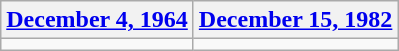<table class=wikitable>
<tr>
<th><a href='#'>December 4, 1964</a></th>
<th><a href='#'>December 15, 1982</a></th>
</tr>
<tr>
<td></td>
<td></td>
</tr>
</table>
